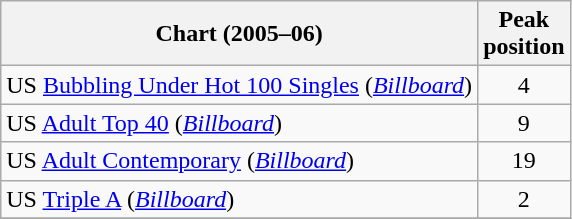<table class="wikitable">
<tr>
<th>Chart (2005–06)</th>
<th>Peak<br>position</th>
</tr>
<tr>
<td>US <a href='#'>Bubbling Under Hot 100 Singles</a> (<em><a href='#'>Billboard</a></em>)</td>
<td align="center">4</td>
</tr>
<tr>
<td>US <a href='#'>Adult Top 40</a> (<em><a href='#'>Billboard</a></em>)</td>
<td align="center">9</td>
</tr>
<tr>
<td>US <a href='#'>Adult Contemporary</a> (<em><a href='#'>Billboard</a></em>)</td>
<td align="center">19</td>
</tr>
<tr>
<td>US <a href='#'>Triple A</a> (<em><a href='#'>Billboard</a></em>)</td>
<td align="center">2</td>
</tr>
<tr>
</tr>
</table>
